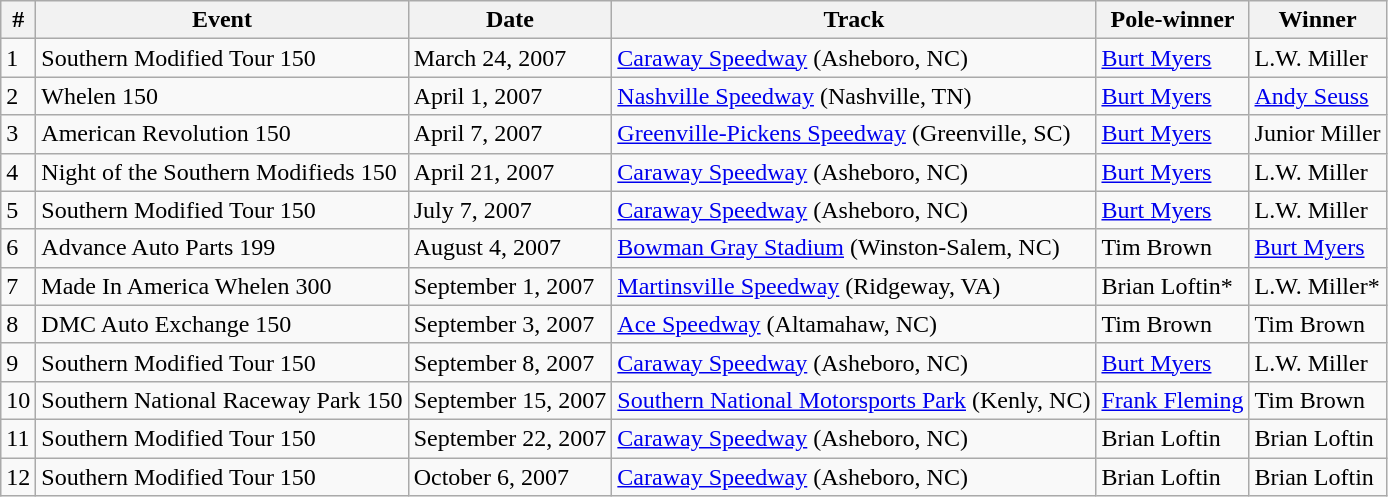<table class="wikitable">
<tr>
<th>#</th>
<th>Event</th>
<th>Date</th>
<th>Track</th>
<th>Pole-winner</th>
<th>Winner</th>
</tr>
<tr>
<td>1</td>
<td>Southern Modified Tour 150</td>
<td>March 24, 2007</td>
<td><a href='#'>Caraway Speedway</a> (Asheboro, NC)</td>
<td><a href='#'>Burt Myers</a></td>
<td>L.W. Miller</td>
</tr>
<tr>
<td>2</td>
<td>Whelen 150</td>
<td>April 1, 2007</td>
<td><a href='#'>Nashville Speedway</a> (Nashville, TN)</td>
<td><a href='#'>Burt Myers</a></td>
<td><a href='#'>Andy Seuss</a></td>
</tr>
<tr>
<td>3</td>
<td>American Revolution 150</td>
<td>April 7, 2007</td>
<td><a href='#'>Greenville-Pickens Speedway</a> (Greenville, SC)</td>
<td><a href='#'>Burt Myers</a></td>
<td>Junior Miller</td>
</tr>
<tr>
<td>4</td>
<td>Night of the Southern Modifieds 150</td>
<td>April 21, 2007</td>
<td><a href='#'>Caraway Speedway</a> (Asheboro, NC)</td>
<td><a href='#'>Burt Myers</a></td>
<td>L.W. Miller</td>
</tr>
<tr>
<td>5</td>
<td>Southern Modified Tour 150</td>
<td>July 7, 2007</td>
<td><a href='#'>Caraway Speedway</a> (Asheboro, NC)</td>
<td><a href='#'>Burt Myers</a></td>
<td>L.W. Miller</td>
</tr>
<tr>
<td>6</td>
<td>Advance Auto Parts 199</td>
<td>August 4, 2007</td>
<td><a href='#'>Bowman Gray Stadium</a> (Winston-Salem, NC)</td>
<td>Tim Brown</td>
<td><a href='#'>Burt Myers</a></td>
</tr>
<tr>
<td>7</td>
<td>Made In America Whelen 300</td>
<td>September 1, 2007</td>
<td><a href='#'>Martinsville Speedway</a> (Ridgeway, VA)</td>
<td>Brian Loftin*</td>
<td>L.W. Miller*</td>
</tr>
<tr>
<td>8</td>
<td>DMC Auto Exchange 150</td>
<td>September 3, 2007</td>
<td><a href='#'>Ace Speedway</a> (Altamahaw, NC)</td>
<td>Tim Brown</td>
<td>Tim Brown</td>
</tr>
<tr>
<td>9</td>
<td>Southern Modified Tour 150</td>
<td>September 8, 2007</td>
<td><a href='#'>Caraway Speedway</a> (Asheboro, NC)</td>
<td><a href='#'>Burt Myers</a></td>
<td>L.W. Miller</td>
</tr>
<tr>
<td>10</td>
<td>Southern National Raceway Park 150</td>
<td>September 15, 2007</td>
<td><a href='#'>Southern National Motorsports Park</a> (Kenly, NC)</td>
<td><a href='#'>Frank Fleming</a></td>
<td>Tim Brown</td>
</tr>
<tr>
<td>11</td>
<td>Southern Modified Tour 150</td>
<td>September 22, 2007</td>
<td><a href='#'>Caraway Speedway</a> (Asheboro, NC)</td>
<td>Brian Loftin</td>
<td>Brian Loftin</td>
</tr>
<tr>
<td>12</td>
<td>Southern Modified Tour 150</td>
<td>October 6, 2007</td>
<td><a href='#'>Caraway Speedway</a> (Asheboro, NC)</td>
<td>Brian Loftin</td>
<td>Brian Loftin</td>
</tr>
</table>
